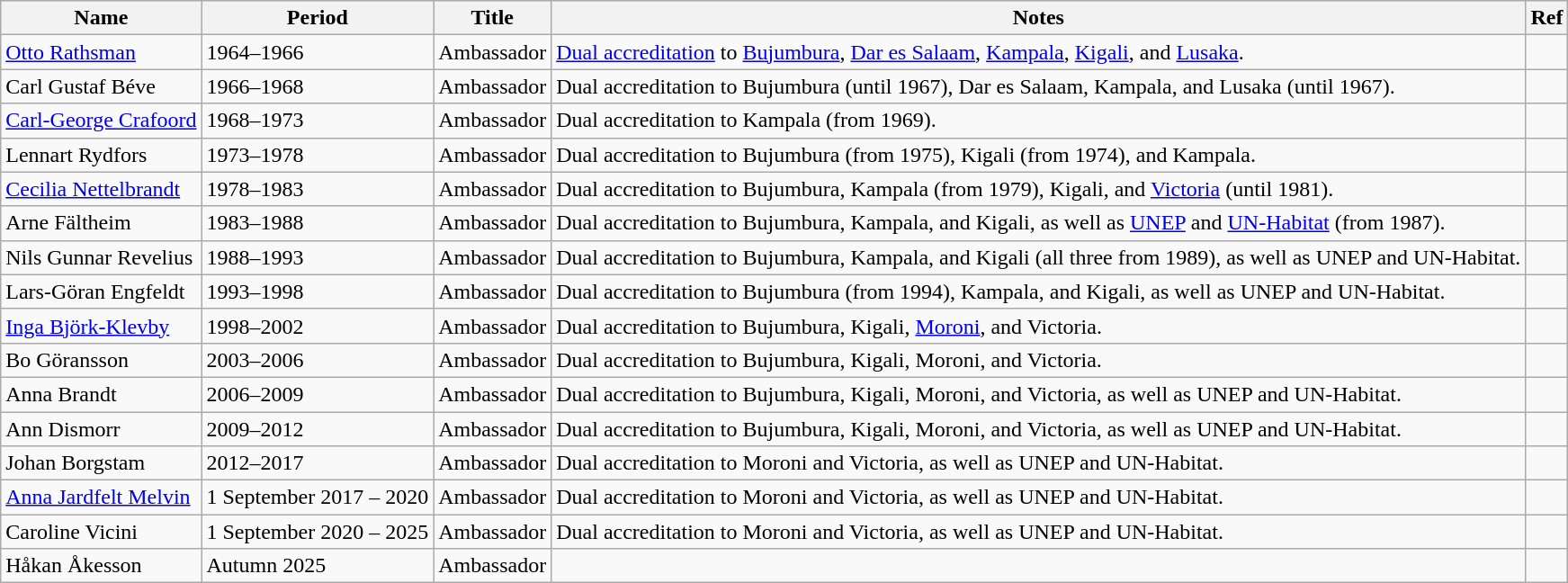<table class="wikitable">
<tr>
<th>Name</th>
<th>Period</th>
<th>Title</th>
<th>Notes</th>
<th>Ref</th>
</tr>
<tr>
<td><a href='#'>Otto Rathsman</a></td>
<td>1964–1966</td>
<td>Ambassador</td>
<td><a href='#'>Dual accreditation</a> to <a href='#'>Bujumbura</a>, <a href='#'>Dar es Salaam</a>, <a href='#'>Kampala</a>, <a href='#'>Kigali</a>, and <a href='#'>Lusaka</a>.</td>
<td></td>
</tr>
<tr>
<td>Carl Gustaf Béve</td>
<td>1966–1968</td>
<td>Ambassador</td>
<td>Dual accreditation to Bujumbura (until 1967), Dar es Salaam, Kampala, and Lusaka (until 1967).</td>
<td></td>
</tr>
<tr>
<td><a href='#'>Carl-George Crafoord</a></td>
<td>1968–1973</td>
<td>Ambassador</td>
<td>Dual accreditation to Kampala (from 1969).</td>
<td></td>
</tr>
<tr>
<td>Lennart Rydfors</td>
<td>1973–1978</td>
<td>Ambassador</td>
<td>Dual accreditation to Bujumbura (from 1975), Kigali (from 1974), and Kampala.</td>
<td></td>
</tr>
<tr>
<td><a href='#'>Cecilia Nettelbrandt</a></td>
<td>1978–1983</td>
<td>Ambassador</td>
<td>Dual accreditation to Bujumbura, Kampala (from 1979), Kigali, and <a href='#'>Victoria</a> (until 1981).</td>
<td></td>
</tr>
<tr>
<td>Arne Fältheim</td>
<td>1983–1988</td>
<td>Ambassador</td>
<td>Dual accreditation to Bujumbura, Kampala, and Kigali, as well as <a href='#'>UNEP</a> and <a href='#'>UN-Habitat</a> (from 1987).</td>
<td></td>
</tr>
<tr>
<td>Nils Gunnar Revelius</td>
<td>1988–1993</td>
<td>Ambassador</td>
<td>Dual accreditation to Bujumbura, Kampala, and Kigali (all three from 1989), as well as UNEP and UN-Habitat.</td>
<td></td>
</tr>
<tr>
<td>Lars-Göran Engfeldt</td>
<td>1993–1998</td>
<td>Ambassador</td>
<td>Dual accreditation to Bujumbura (from 1994), Kampala, and Kigali, as well as UNEP and UN-Habitat.</td>
<td></td>
</tr>
<tr>
<td><a href='#'>Inga Björk-Klevby</a></td>
<td>1998–2002</td>
<td>Ambassador</td>
<td>Dual accreditation to Bujumbura, Kigali, <a href='#'>Moroni</a>, and Victoria.</td>
<td></td>
</tr>
<tr>
<td>Bo Göransson</td>
<td>2003–2006</td>
<td>Ambassador</td>
<td>Dual accreditation to Bujumbura, Kigali, Moroni, and Victoria.</td>
<td></td>
</tr>
<tr>
<td>Anna Brandt</td>
<td>2006–2009</td>
<td>Ambassador</td>
<td>Dual accreditation to Bujumbura, Kigali, Moroni, and Victoria, as well as UNEP and UN-Habitat.</td>
<td></td>
</tr>
<tr>
<td>Ann Dismorr</td>
<td>2009–2012</td>
<td>Ambassador</td>
<td>Dual accreditation to Bujumbura, Kigali, Moroni, and Victoria, as well as UNEP and UN-Habitat.</td>
<td></td>
</tr>
<tr>
<td>Johan Borgstam</td>
<td>2012–2017</td>
<td>Ambassador</td>
<td>Dual accreditation to Moroni and Victoria, as well as UNEP and UN-Habitat.</td>
<td></td>
</tr>
<tr>
<td><a href='#'>Anna Jardfelt Melvin</a></td>
<td>1 September 2017 – 2020</td>
<td>Ambassador</td>
<td>Dual accreditation to Moroni and Victoria, as well as UNEP and UN-Habitat.</td>
<td></td>
</tr>
<tr>
<td>Caroline Vicini</td>
<td>1 September 2020 – 2025</td>
<td>Ambassador</td>
<td>Dual accreditation to Moroni and Victoria, as well as UNEP and UN-Habitat.</td>
<td></td>
</tr>
<tr>
<td>Håkan Åkesson</td>
<td>Autumn 2025</td>
<td>Ambassador</td>
<td></td>
<td></td>
</tr>
</table>
